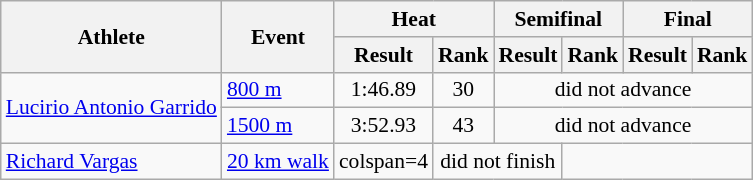<table class="wikitable"  style=font-size:90%>
<tr>
<th rowspan="2">Athlete</th>
<th rowspan="2">Event</th>
<th colspan="2">Heat</th>
<th colspan="2">Semifinal</th>
<th colspan="2">Final</th>
</tr>
<tr>
<th>Result</th>
<th>Rank</th>
<th>Result</th>
<th>Rank</th>
<th>Result</th>
<th>Rank</th>
</tr>
<tr style=text-align:center>
<td style=text-align:left rowspan=2><a href='#'>Lucirio Antonio Garrido</a></td>
<td style=text-align:left><a href='#'>800 m</a></td>
<td>1:46.89</td>
<td>30</td>
<td colspan=4>did not advance</td>
</tr>
<tr style=text-align:center>
<td style=text-align:left><a href='#'>1500 m</a></td>
<td>3:52.93</td>
<td>43</td>
<td colspan=4>did not advance</td>
</tr>
<tr style=text-align:center>
<td style=text-align:left><a href='#'>Richard Vargas</a></td>
<td style=text-align:left><a href='#'>20 km walk</a></td>
<td>colspan=4</td>
<td colspan=2>did not finish</td>
</tr>
</table>
